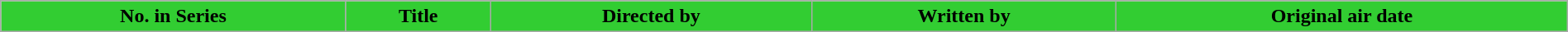<table class="wikitable plainrowheaders" width="100%">
<tr>
<th style="background-color: #32CD32;">No. in Series</th>
<th style="background-color: #32CD32;">Title</th>
<th style="background-color: #32CD32;">Directed by</th>
<th style="background-color: #32CD32;">Written by</th>
<th style="background-color: #32CD32;">Original air date<br>





</th>
</tr>
</table>
